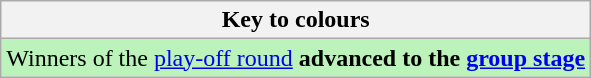<table class="wikitable">
<tr>
<th>Key to colours</th>
</tr>
<tr bgcolor=#bbf3bb>
<td>Winners of the <a href='#'>play-off round</a> <strong>advanced to the <a href='#'>group stage</a></strong></td>
</tr>
</table>
